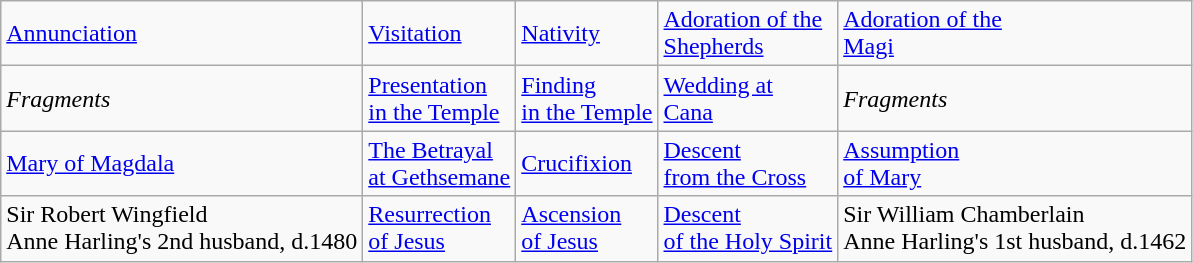<table class="wikitable">
<tr>
<td><a href='#'>Annunciation</a></td>
<td><a href='#'>Visitation</a></td>
<td><a href='#'>Nativity</a></td>
<td><a href='#'>Adoration of the<br>Shepherds</a></td>
<td><a href='#'>Adoration of the<br>Magi</a></td>
</tr>
<tr>
<td><em>Fragments</em></td>
<td><a href='#'>Presentation<br>in the Temple</a></td>
<td><a href='#'>Finding<br>in the Temple</a></td>
<td><a href='#'>Wedding at<br>Cana</a></td>
<td><em>Fragments</em></td>
</tr>
<tr>
<td><a href='#'>Mary of Magdala</a></td>
<td><a href='#'>The Betrayal<br>at Gethsemane</a></td>
<td><a href='#'>Crucifixion</a></td>
<td><a href='#'>Descent<br>from the Cross</a></td>
<td><a href='#'>Assumption<br>of Mary</a></td>
</tr>
<tr>
<td>Sir Robert Wingfield<br>Anne Harling's 2nd husband, d.1480</td>
<td><a href='#'>Resurrection<br>of Jesus</a></td>
<td><a href='#'>Ascension<br>of Jesus</a></td>
<td><a href='#'>Descent<br>of the Holy Spirit</a></td>
<td>Sir William Chamberlain<br>Anne Harling's 1st husband, d.1462</td>
</tr>
</table>
